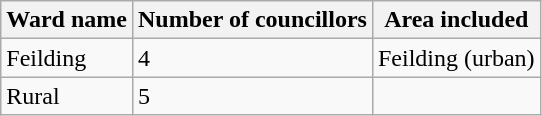<table class="wikitable" style="left; margin: 0 0 1em 1em; background: #f9f9f9">
<tr>
<th>Ward name</th>
<th>Number of councillors</th>
<th>Area included</th>
</tr>
<tr>
<td>Feilding</td>
<td>4</td>
<td>Feilding (urban)</td>
</tr>
<tr>
<td>Rural</td>
<td>5</td>
<td></td>
</tr>
</table>
